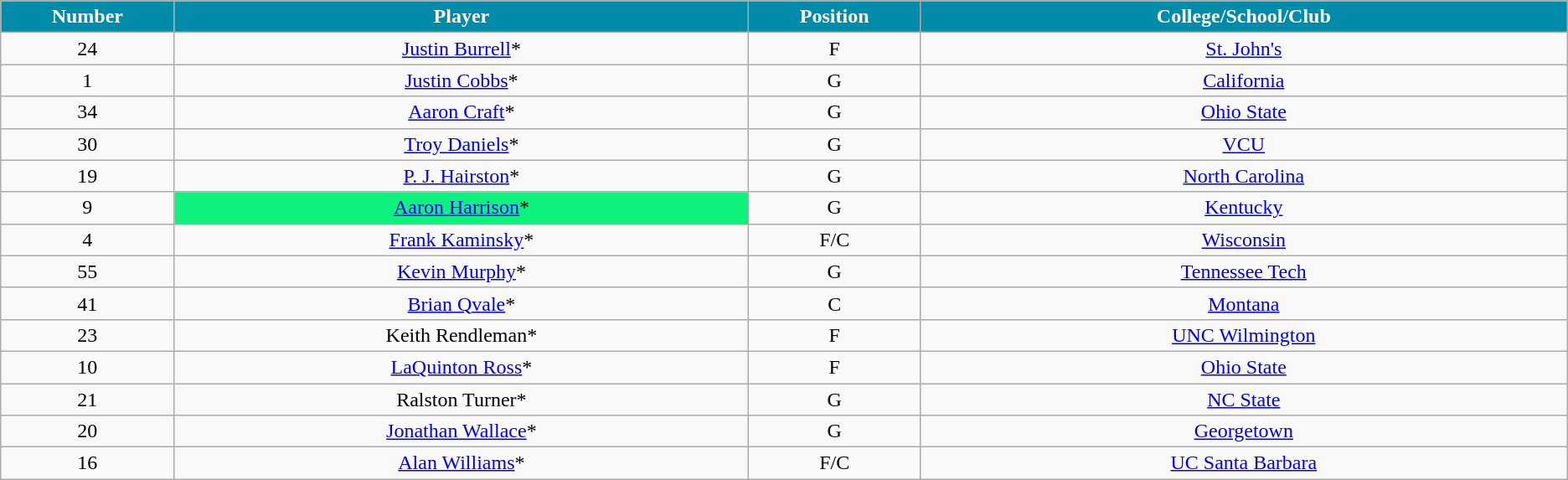<table class="wikitable sortable sortable">
<tr>
<th style="background:#008CA8; color:white" width="1%">Number</th>
<th style="background:#008CA8; color:white" width="5%">Player</th>
<th style="background:#008CA8; color:white" width="1%">Position</th>
<th style="background:#008CA8; color:white" width="5%">College/School/Club</th>
</tr>
<tr style="text-align: center">
<td>24</td>
<td><a href='#'>Justin Burrell</a>*</td>
<td>F</td>
<td><a href='#'>St. John's</a></td>
</tr>
<tr style="text-align: center">
<td>1</td>
<td><a href='#'>Justin Cobbs</a>*</td>
<td>G</td>
<td><a href='#'>California</a></td>
</tr>
<tr style="text-align: center">
<td>34</td>
<td><a href='#'>Aaron Craft</a>*</td>
<td>G</td>
<td><a href='#'>Ohio State</a></td>
</tr>
<tr style="text-align: center">
<td>30</td>
<td><a href='#'>Troy Daniels</a>*</td>
<td>G</td>
<td><a href='#'>VCU</a></td>
</tr>
<tr style="text-align: center">
<td>19</td>
<td><a href='#'>P. J. Hairston</a>*</td>
<td>G</td>
<td><a href='#'>North Carolina</a></td>
</tr>
<tr style="text-align: center">
<td>9</td>
<td bgcolor="#0CF27D"><a href='#'>Aaron Harrison</a>*</td>
<td>G</td>
<td><a href='#'>Kentucky</a></td>
</tr>
<tr style="text-align: center">
<td>4</td>
<td><a href='#'>Frank Kaminsky</a>*</td>
<td>F/C</td>
<td><a href='#'>Wisconsin</a></td>
</tr>
<tr style="text-align: center">
<td>55</td>
<td><a href='#'>Kevin Murphy</a>*</td>
<td>G</td>
<td><a href='#'>Tennessee Tech</a></td>
</tr>
<tr style="text-align: center">
<td>41</td>
<td><a href='#'>Brian Qvale</a>*</td>
<td>C</td>
<td><a href='#'>Montana</a></td>
</tr>
<tr style="text-align: center">
<td>23</td>
<td>Keith Rendleman*</td>
<td>F</td>
<td><a href='#'>UNC Wilmington</a></td>
</tr>
<tr style="text-align: center">
<td>10</td>
<td><a href='#'>LaQuinton Ross</a>*</td>
<td>F</td>
<td><a href='#'>Ohio State</a></td>
</tr>
<tr style="text-align: center">
<td>21</td>
<td>Ralston Turner*</td>
<td>G</td>
<td><a href='#'>NC State</a></td>
</tr>
<tr style="text-align: center">
<td>20</td>
<td><a href='#'>Jonathan Wallace</a>*</td>
<td>G</td>
<td><a href='#'>Georgetown</a></td>
</tr>
<tr style="text-align: center">
<td>16</td>
<td><a href='#'>Alan Williams</a>*</td>
<td>F/C</td>
<td><a href='#'>UC Santa Barbara</a></td>
</tr>
</table>
